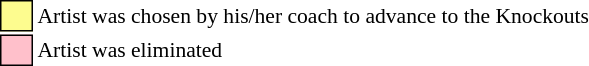<table class="toccolours" style="font-size: 90%; white-space: nowrap">
<tr>
<td style="background:#fdfc8f; border:1px solid black">     </td>
<td>Artist was chosen by his/her coach to advance to the Knockouts</td>
</tr>
<tr>
<td style="background:pink; border:1px solid black">     </td>
<td>Artist was eliminated</td>
</tr>
</table>
